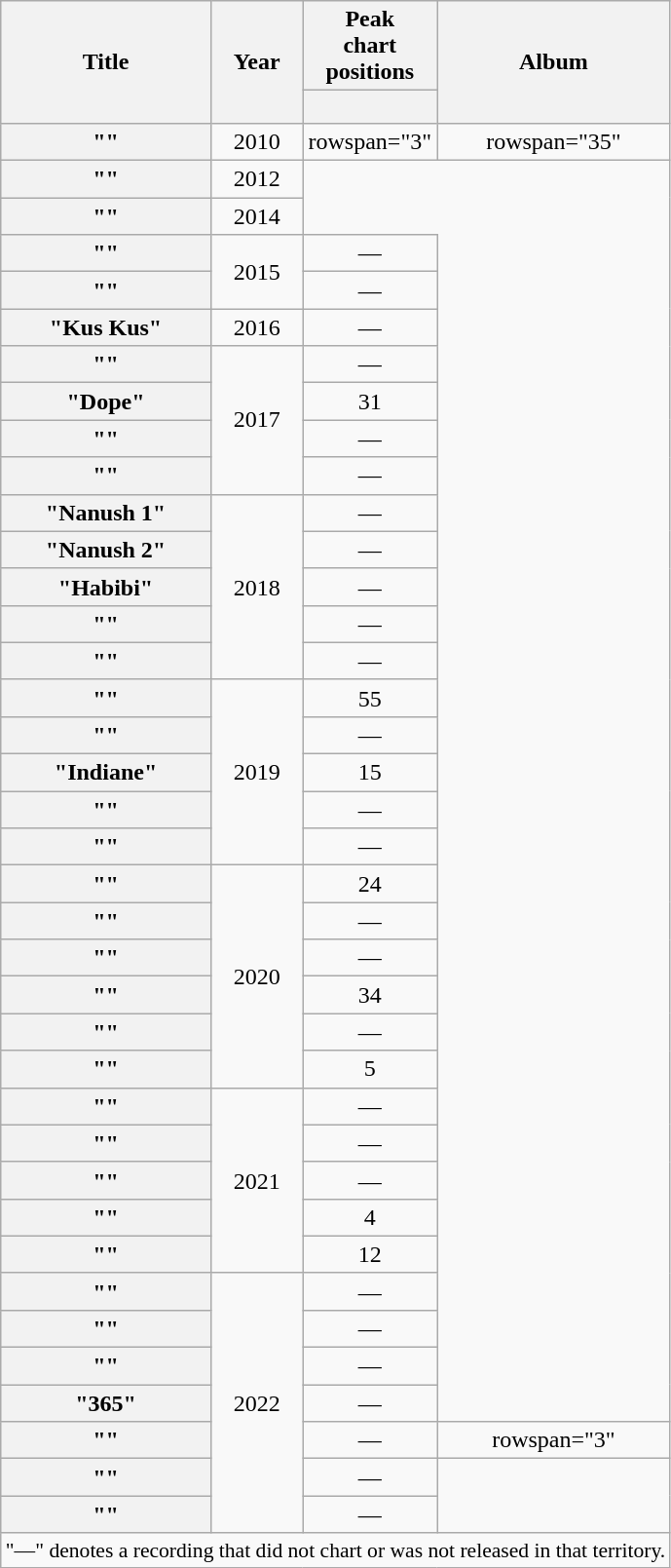<table class="wikitable plainrowheaders" style="text-align:center;">
<tr>
<th scope="col" rowspan="2">Title</th>
<th scope="col" rowspan="2">Year</th>
<th scope="col" colspan="1">Peak<br>chart<br>positions</th>
<th scope="col" rowspan="2">Album</th>
</tr>
<tr>
<th scope=col style="width:3em; font-size:85%;"><a href='#'></a><br></th>
</tr>
<tr>
<th scope="row">""</th>
<td>2010</td>
<td>rowspan="3" </td>
<td>rowspan="35" </td>
</tr>
<tr>
<th scope="row">""</th>
<td>2012</td>
</tr>
<tr>
<th scope="row">""</th>
<td>2014</td>
</tr>
<tr>
<th scope="row">""</th>
<td rowspan="2">2015</td>
<td>—</td>
</tr>
<tr>
<th scope="row">""</th>
<td>—</td>
</tr>
<tr>
<th scope="row">"Kus Kus"<br></th>
<td>2016</td>
<td>—</td>
</tr>
<tr>
<th scope="row">""</th>
<td rowspan="4">2017</td>
<td>—</td>
</tr>
<tr>
<th scope="row">"Dope"<br></th>
<td>31</td>
</tr>
<tr>
<th scope="row">""</th>
<td>—</td>
</tr>
<tr>
<th scope="row">""</th>
<td>—</td>
</tr>
<tr>
<th scope="row">"Nanush 1"</th>
<td rowspan="5">2018</td>
<td>—</td>
</tr>
<tr>
<th scope="row">"Nanush 2"</th>
<td>—</td>
</tr>
<tr>
<th scope="row">"Habibi"<br></th>
<td>—</td>
</tr>
<tr>
<th scope="row">""</th>
<td>—</td>
</tr>
<tr>
<th scope="row">""<br></th>
<td>—</td>
</tr>
<tr>
<th scope="row">""</th>
<td rowspan="5">2019</td>
<td>55</td>
</tr>
<tr>
<th scope="row">""</th>
<td>—</td>
</tr>
<tr>
<th scope="row">"Indiane"</th>
<td>15</td>
</tr>
<tr>
<th scope="row">""</th>
<td>—</td>
</tr>
<tr>
<th scope="row">""</th>
<td>—</td>
</tr>
<tr>
<th scope="row">""</th>
<td rowspan="6">2020</td>
<td>24</td>
</tr>
<tr>
<th scope="row">""<br></th>
<td>—</td>
</tr>
<tr>
<th scope="row">""</th>
<td>—</td>
</tr>
<tr>
<th scope="row">""<br></th>
<td>34</td>
</tr>
<tr>
<th scope="row">""<br></th>
<td>—</td>
</tr>
<tr>
<th scope="row">""</th>
<td>5</td>
</tr>
<tr>
<th scope="row">""</th>
<td rowspan="5">2021</td>
<td>—</td>
</tr>
<tr>
<th scope="row">""<br></th>
<td>—</td>
</tr>
<tr>
<th scope="row">""</th>
<td>—</td>
</tr>
<tr>
<th scope="row">""</th>
<td>4</td>
</tr>
<tr>
<th scope="row">""<br></th>
<td>12</td>
</tr>
<tr>
<th scope="row">""<br></th>
<td rowspan="7">2022</td>
<td>—</td>
</tr>
<tr>
<th scope="row">""<br></th>
<td>—</td>
</tr>
<tr>
<th scope="row">""<br></th>
<td>—</td>
</tr>
<tr>
<th scope="row">"365"<br></th>
<td>—</td>
</tr>
<tr>
<th scope="row">""</th>
<td>—</td>
<td>rowspan="3" </td>
</tr>
<tr>
<th scope="row">""<br></th>
<td>—</td>
</tr>
<tr>
<th scope="row">""</th>
<td>—</td>
</tr>
<tr>
<td colspan="4" style="font-size:90%">"—" denotes a recording that did not chart or was not released in that territory.</td>
</tr>
</table>
